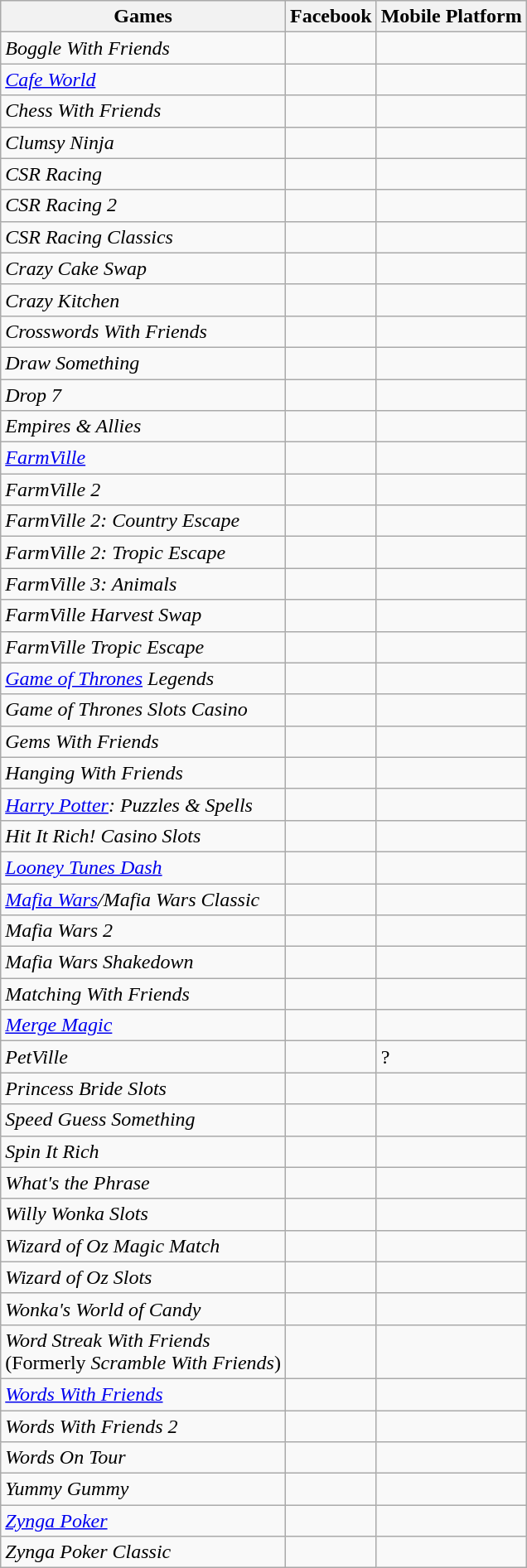<table class="wikitable sortable">
<tr>
<th>Games</th>
<th>Facebook</th>
<th>Mobile Platform</th>
</tr>
<tr>
<td><em>Boggle With Friends</em></td>
<td></td>
<td></td>
</tr>
<tr>
<td><em><a href='#'>Cafe World</a></em></td>
<td></td>
<td></td>
</tr>
<tr>
<td><em>Chess With Friends</em></td>
<td></td>
<td></td>
</tr>
<tr>
<td><em>Clumsy Ninja</em></td>
<td></td>
<td></td>
</tr>
<tr>
<td><em>CSR Racing</em></td>
<td></td>
<td></td>
</tr>
<tr>
<td><em>CSR Racing 2</em></td>
<td></td>
<td></td>
</tr>
<tr>
<td><em>CSR Racing Classics</em></td>
<td></td>
<td></td>
</tr>
<tr>
<td><em>Crazy Cake Swap</em></td>
<td></td>
<td></td>
</tr>
<tr>
<td><em>Crazy Kitchen</em></td>
<td></td>
<td></td>
</tr>
<tr>
<td><em>Crosswords With Friends</em></td>
<td></td>
<td></td>
</tr>
<tr>
<td><em>Draw Something</em></td>
<td></td>
<td></td>
</tr>
<tr>
<td><em>Drop 7</em></td>
<td></td>
<td></td>
</tr>
<tr>
<td><em>Empires & Allies</em></td>
<td></td>
<td></td>
</tr>
<tr>
<td><em><a href='#'>FarmVille</a></em></td>
<td></td>
<td></td>
</tr>
<tr>
<td><em>FarmVille 2</em></td>
<td></td>
<td></td>
</tr>
<tr>
<td><em>FarmVille 2: Country Escape</em></td>
<td></td>
<td></td>
</tr>
<tr>
<td><em>FarmVille 2: Tropic Escape</em></td>
<td></td>
<td></td>
</tr>
<tr>
<td><em>FarmVille 3: Animals</em></td>
<td></td>
<td></td>
</tr>
<tr>
<td><em>FarmVille Harvest Swap</em></td>
<td></td>
<td></td>
</tr>
<tr>
<td><em>FarmVille Tropic Escape</em></td>
<td></td>
<td></td>
</tr>
<tr>
<td><em><a href='#'>Game of Thrones</a> Legends</em></td>
<td></td>
<td></td>
</tr>
<tr>
<td><em>Game of Thrones Slots Casino</em></td>
<td></td>
<td></td>
</tr>
<tr>
<td><em>Gems With Friends</em></td>
<td></td>
<td></td>
</tr>
<tr>
<td><em>Hanging With Friends</em></td>
<td></td>
<td></td>
</tr>
<tr>
<td><em><a href='#'>Harry Potter</a>: Puzzles & Spells</em></td>
<td></td>
<td></td>
</tr>
<tr>
<td><em>Hit It Rich! Casino Slots</em></td>
<td></td>
<td></td>
</tr>
<tr>
<td><em><a href='#'>Looney Tunes Dash</a></em></td>
<td></td>
<td></td>
</tr>
<tr>
<td><em><a href='#'>Mafia Wars</a>/Mafia Wars Classic</em></td>
<td></td>
<td></td>
</tr>
<tr>
<td><em>Mafia Wars 2</em></td>
<td></td>
<td></td>
</tr>
<tr>
<td><em>Mafia Wars Shakedown</em></td>
<td></td>
<td></td>
</tr>
<tr>
<td><em>Matching With Friends</em></td>
<td></td>
<td></td>
</tr>
<tr>
<td><em><a href='#'>Merge Magic</a></em></td>
<td></td>
<td></td>
</tr>
<tr>
<td><em>PetVille</em></td>
<td></td>
<td>?</td>
</tr>
<tr>
<td><em>Princess Bride Slots</em></td>
<td></td>
<td></td>
</tr>
<tr>
<td><em>Speed Guess Something</em></td>
<td></td>
<td></td>
</tr>
<tr>
<td><em>Spin It Rich</em></td>
<td></td>
<td></td>
</tr>
<tr>
<td><em>What's the Phrase</em></td>
<td></td>
<td></td>
</tr>
<tr>
<td><em>Willy Wonka Slots</em></td>
<td></td>
<td></td>
</tr>
<tr>
<td><em>Wizard of Oz Magic Match</em></td>
<td></td>
<td></td>
</tr>
<tr>
<td><em>Wizard of Oz Slots</em></td>
<td></td>
<td></td>
</tr>
<tr>
<td><em>Wonka's World of Candy</em></td>
<td></td>
<td></td>
</tr>
<tr>
<td><em>Word Streak With Friends</em><br>(Formerly <em>Scramble With Friends</em>)</td>
<td></td>
<td></td>
</tr>
<tr>
<td><em><a href='#'>Words With Friends</a></em></td>
<td></td>
<td></td>
</tr>
<tr>
<td><em>Words With Friends 2</em></td>
<td></td>
<td></td>
</tr>
<tr>
<td><em>Words On Tour</em></td>
<td></td>
<td></td>
</tr>
<tr>
<td><em>Yummy Gummy</em></td>
<td></td>
<td></td>
</tr>
<tr>
<td><em><a href='#'>Zynga Poker</a></em></td>
<td></td>
<td></td>
</tr>
<tr>
<td><em>Zynga Poker Classic</em></td>
<td></td>
<td></td>
</tr>
</table>
